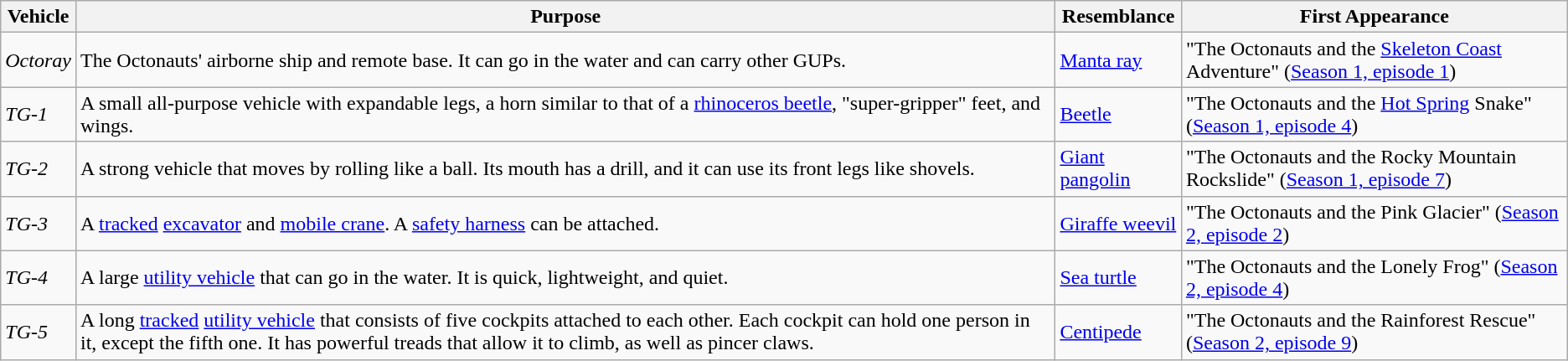<table class="wikitable">
<tr>
<th>Vehicle</th>
<th>Purpose</th>
<th>Resemblance</th>
<th>First Appearance</th>
</tr>
<tr>
<td><em>Octoray</em></td>
<td>The Octonauts' airborne ship and remote base. It can go in the water and can carry other GUPs.</td>
<td><a href='#'>Manta ray</a></td>
<td>"The Octonauts and the <a href='#'>Skeleton Coast</a> Adventure" (<a href='#'>Season 1, episode 1</a>)</td>
</tr>
<tr>
<td><em>TG-1</em></td>
<td>A small all-purpose vehicle with expandable legs, a horn similar to that of a <a href='#'>rhinoceros beetle</a>, "super-gripper" feet, and wings.</td>
<td><a href='#'>Beetle</a></td>
<td>"The Octonauts and the <a href='#'>Hot Spring</a> Snake" (<a href='#'>Season 1, episode 4</a>)</td>
</tr>
<tr>
<td><em>TG-2</em></td>
<td>A strong vehicle that moves by rolling like a ball. Its mouth has a drill, and it can use its front legs like shovels.</td>
<td><a href='#'>Giant pangolin</a></td>
<td>"The Octonauts and the Rocky Mountain Rockslide" (<a href='#'>Season 1, episode 7</a>)</td>
</tr>
<tr>
<td><em>TG-3</em></td>
<td>A <a href='#'>tracked</a> <a href='#'>excavator</a> and <a href='#'>mobile crane</a>. A <a href='#'>safety harness</a> can be attached.</td>
<td><a href='#'>Giraffe weevil</a></td>
<td>"The Octonauts and the Pink Glacier" (<a href='#'>Season 2, episode 2</a>)</td>
</tr>
<tr>
<td><em>TG-4</em></td>
<td>A large <a href='#'>utility vehicle</a> that can go in the water. It is quick, lightweight, and quiet.</td>
<td><a href='#'>Sea turtle</a></td>
<td>"The Octonauts and the Lonely Frog" (<a href='#'>Season 2, episode 4</a>)</td>
</tr>
<tr>
<td><em>TG-5</em></td>
<td>A long <a href='#'>tracked</a> <a href='#'>utility vehicle</a> that consists of five cockpits attached to each other. Each cockpit can hold one person in it, except the fifth one. It has powerful treads that allow it to climb, as well as pincer claws.</td>
<td><a href='#'>Centipede</a></td>
<td>"The Octonauts and the Rainforest Rescue" (<a href='#'>Season 2, episode 9</a>)</td>
</tr>
</table>
